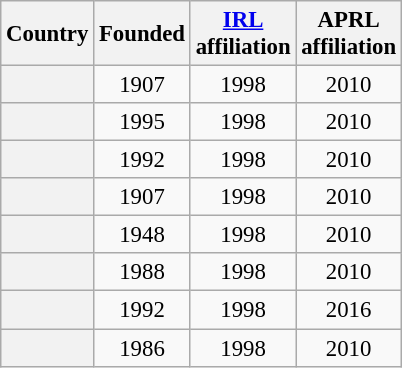<table class="wikitable sortable plainrowheaders" style="text-align:center; font-size:95%">
<tr>
<th>Country</th>
<th>Founded</th>
<th><a href='#'>IRL</a><br>affiliation</th>
<th>APRL<br>affiliation</th>
</tr>
<tr>
<th scope=row></th>
<td>1907</td>
<td>1998</td>
<td>2010</td>
</tr>
<tr>
<th scope=row></th>
<td>1995</td>
<td>1998</td>
<td>2010</td>
</tr>
<tr>
<th scope=row></th>
<td>1992</td>
<td>1998</td>
<td>2010</td>
</tr>
<tr>
<th scope=row></th>
<td>1907</td>
<td>1998</td>
<td>2010</td>
</tr>
<tr>
<th scope=row></th>
<td>1948</td>
<td>1998</td>
<td>2010</td>
</tr>
<tr>
<th scope=row></th>
<td>1988</td>
<td>1998</td>
<td>2010</td>
</tr>
<tr>
<th scope=row></th>
<td>1992</td>
<td>1998</td>
<td>2016</td>
</tr>
<tr>
<th scope=row></th>
<td>1986</td>
<td>1998</td>
<td>2010</td>
</tr>
</table>
